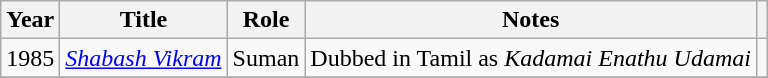<table class="wikitable sortable">
<tr>
<th scope="col">Year</th>
<th scope="col">Title</th>
<th scope="col">Role</th>
<th scope="col" class="unsortable">Notes</th>
<th scope="col" class="unsortable"></th>
</tr>
<tr>
<td>1985</td>
<td><em><a href='#'>Shabash Vikram</a></em></td>
<td>Suman</td>
<td>Dubbed in Tamil as <em>Kadamai Enathu Udamai</em></td>
<td></td>
</tr>
<tr>
</tr>
</table>
